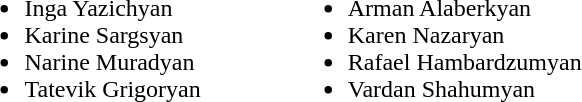<table>
<tr>
<td valign="top"><br><ul><li>Inga Yazichyan</li><li>Karine Sargsyan</li><li>Narine Muradyan</li><li>Tatevik Grigoryan</li></ul></td>
<td width="50"> </td>
<td valign="top"><br><ul><li>Arman Alaberkyan</li><li>Karen Nazaryan</li><li>Rafael Hambardzumyan</li><li>Vardan Shahumyan</li></ul></td>
</tr>
</table>
